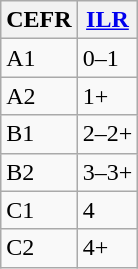<table class="wikitable">
<tr>
<th>CEFR</th>
<th><a href='#'>ILR</a></th>
</tr>
<tr>
<td>A1</td>
<td>0–1</td>
</tr>
<tr>
<td>A2</td>
<td>1+</td>
</tr>
<tr>
<td>B1</td>
<td>2–2+</td>
</tr>
<tr>
<td>B2</td>
<td>3–3+</td>
</tr>
<tr>
<td>C1</td>
<td>4</td>
</tr>
<tr>
<td>C2</td>
<td>4+</td>
</tr>
</table>
